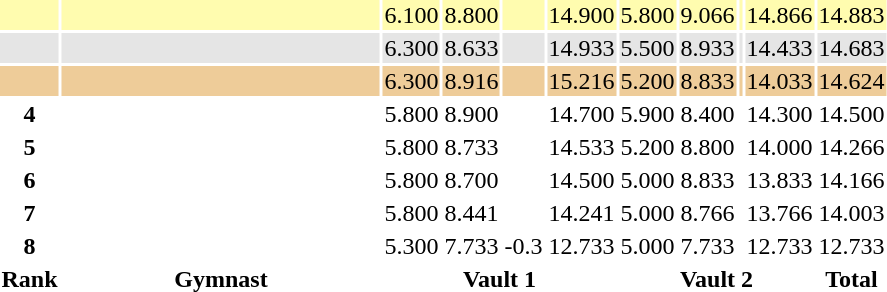<table>
<tr bgcolor=fffcaf>
<th scope=row style="text-align:center"></th>
<td align=left></td>
<td>6.100</td>
<td>8.800</td>
<td></td>
<td>14.900</td>
<td>5.800</td>
<td>9.066</td>
<td></td>
<td>14.866</td>
<td>14.883</td>
</tr>
<tr bgcolor=e5e5e5>
<th scope=row style="text-align:center"></th>
<td align=left></td>
<td>6.300</td>
<td>8.633</td>
<td></td>
<td>14.933</td>
<td>5.500</td>
<td>8.933</td>
<td></td>
<td>14.433</td>
<td>14.683</td>
</tr>
<tr bgcolor=eecc99>
<th scope=row style="text-align:center"></th>
<td align=left></td>
<td>6.300</td>
<td>8.916</td>
<td></td>
<td>15.216</td>
<td>5.200</td>
<td>8.833</td>
<td></td>
<td>14.033</td>
<td>14.624</td>
</tr>
<tr>
<th scope=row style="text-align:center">4</th>
<td align=left></td>
<td>5.800</td>
<td>8.900</td>
<td></td>
<td>14.700</td>
<td>5.900</td>
<td>8.400</td>
<td></td>
<td>14.300</td>
<td>14.500</td>
</tr>
<tr>
<th scope=row style="text-align:center">5</th>
<td align=left></td>
<td>5.800</td>
<td>8.733</td>
<td></td>
<td>14.533</td>
<td>5.200</td>
<td>8.800</td>
<td></td>
<td>14.000</td>
<td>14.266</td>
</tr>
<tr>
<th scope=row style="text-align:center">6</th>
<td align=left></td>
<td>5.800</td>
<td>8.700</td>
<td></td>
<td>14.500</td>
<td>5.000</td>
<td>8.833</td>
<td></td>
<td>13.833</td>
<td>14.166</td>
</tr>
<tr>
<th scope=row style="text-align:center">7</th>
<td align=left></td>
<td>5.800</td>
<td>8.441</td>
<td></td>
<td>14.241</td>
<td>5.000</td>
<td>8.766</td>
<td></td>
<td>13.766</td>
<td>14.003</td>
</tr>
<tr>
<th scope=row style="text-align:center">8</th>
<td align=left></td>
<td>5.300</td>
<td>7.733</td>
<td>-0.3</td>
<td>12.733</td>
<td>5.000</td>
<td>7.733</td>
<td></td>
<td>12.733</td>
<td>12.733</td>
</tr>
<tr class="sortbottom">
<th scope=col>Rank</th>
<th scope=col width="210">Gymnast</th>
<th scope=col colspan="4">Vault 1</th>
<th scope=col colspan="4">Vault 2</th>
<th scope=col>Total</th>
</tr>
</table>
